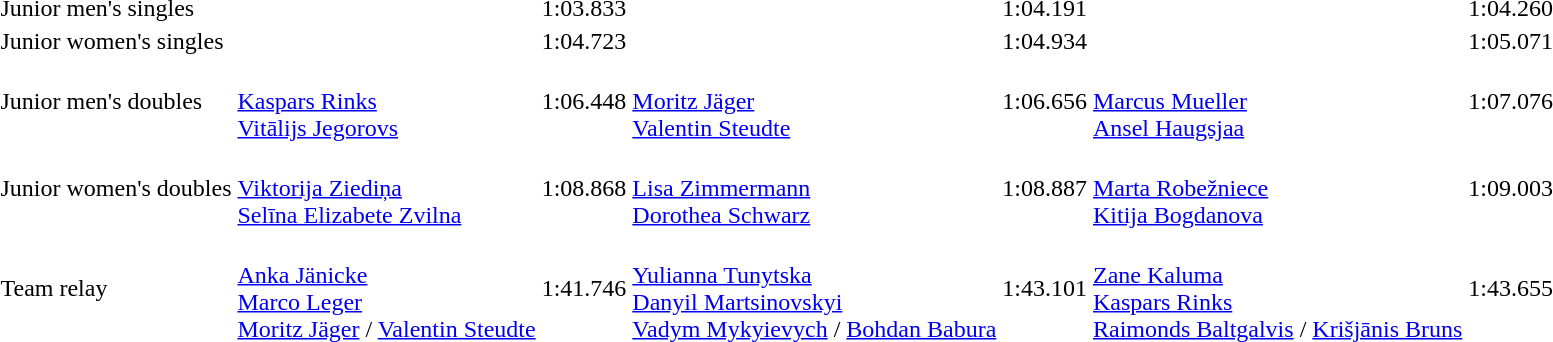<table>
<tr>
<td>Junior men's singles</td>
<td></td>
<td>1:03.833</td>
<td></td>
<td>1:04.191</td>
<td></td>
<td>1:04.260</td>
</tr>
<tr>
<td>Junior women's singles</td>
<td></td>
<td>1:04.723</td>
<td></td>
<td>1:04.934</td>
<td></td>
<td>1:05.071</td>
</tr>
<tr>
<td>Junior men's doubles</td>
<td><br><a href='#'>Kaspars Rinks</a><br><a href='#'>Vitālijs Jegorovs</a></td>
<td>1:06.448</td>
<td><br><a href='#'>Moritz Jäger</a><br><a href='#'>Valentin Steudte</a></td>
<td>1:06.656</td>
<td><br><a href='#'>Marcus Mueller</a><br><a href='#'>Ansel Haugsjaa</a></td>
<td>1:07.076</td>
</tr>
<tr>
<td>Junior women's doubles</td>
<td><br><a href='#'>Viktorija Ziediņa</a><br><a href='#'>Selīna Elizabete Zvilna</a></td>
<td>1:08.868</td>
<td><br><a href='#'>Lisa Zimmermann</a><br><a href='#'>Dorothea Schwarz</a></td>
<td>1:08.887</td>
<td><br><a href='#'>Marta Robežniece</a><br><a href='#'>Kitija Bogdanova</a></td>
<td>1:09.003</td>
</tr>
<tr>
<td>Team relay</td>
<td><br><a href='#'>Anka Jänicke</a><br><a href='#'>Marco Leger</a><br><a href='#'>Moritz Jäger</a> / <a href='#'>Valentin Steudte</a></td>
<td>1:41.746</td>
<td><br><a href='#'>Yulianna Tunytska</a><br><a href='#'>Danyil Martsinovskyi</a><br><a href='#'>Vadym Mykyievych</a> / <a href='#'>Bohdan Babura</a></td>
<td>1:43.101</td>
<td><br><a href='#'>Zane Kaluma</a><br><a href='#'>Kaspars Rinks</a><br><a href='#'>Raimonds Baltgalvis</a> / <a href='#'>Krišjānis Bruns</a></td>
<td>1:43.655</td>
</tr>
</table>
